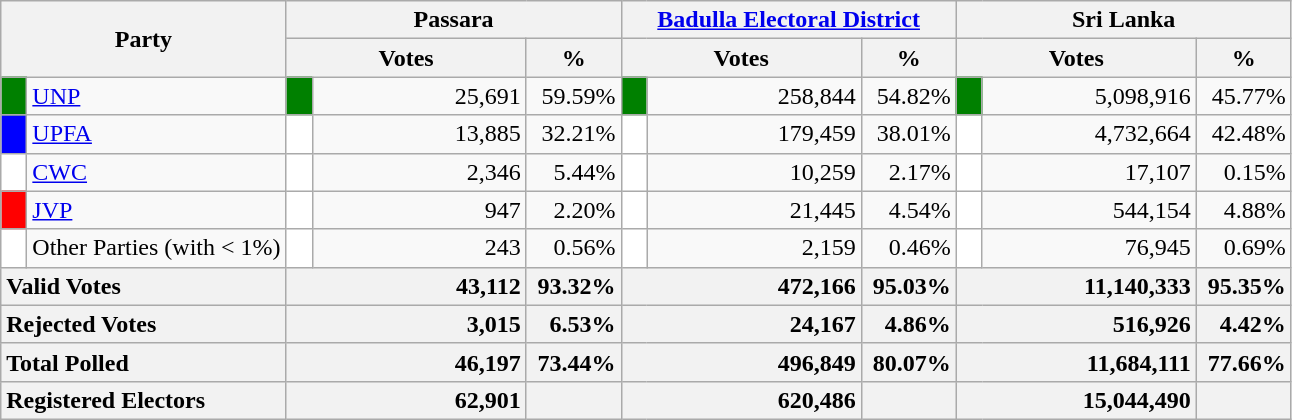<table class="wikitable">
<tr>
<th colspan="2" width="144px"rowspan="2">Party</th>
<th colspan="3" width="216px">Passara</th>
<th colspan="3" width="216px"><a href='#'>Badulla Electoral District</a></th>
<th colspan="3" width="216px">Sri Lanka</th>
</tr>
<tr>
<th colspan="2" width="144px">Votes</th>
<th>%</th>
<th colspan="2" width="144px">Votes</th>
<th>%</th>
<th colspan="2" width="144px">Votes</th>
<th>%</th>
</tr>
<tr>
<td style="background-color:green;" width="10px"></td>
<td style="text-align:left;"><a href='#'>UNP</a></td>
<td style="background-color:green;" width="10px"></td>
<td style="text-align:right;">25,691</td>
<td style="text-align:right;">59.59%</td>
<td style="background-color:green;" width="10px"></td>
<td style="text-align:right;">258,844</td>
<td style="text-align:right;">54.82%</td>
<td style="background-color:green;" width="10px"></td>
<td style="text-align:right;">5,098,916</td>
<td style="text-align:right;">45.77%</td>
</tr>
<tr>
<td style="background-color:blue;" width="10px"></td>
<td style="text-align:left;"><a href='#'>UPFA</a></td>
<td style="background-color:white;" width="10px"></td>
<td style="text-align:right;">13,885</td>
<td style="text-align:right;">32.21%</td>
<td style="background-color:white;" width="10px"></td>
<td style="text-align:right;">179,459</td>
<td style="text-align:right;">38.01%</td>
<td style="background-color:white;" width="10px"></td>
<td style="text-align:right;">4,732,664</td>
<td style="text-align:right;">42.48%</td>
</tr>
<tr>
<td style="background-color:white;" width="10px"></td>
<td style="text-align:left;"><a href='#'>CWC</a></td>
<td style="background-color:white;" width="10px"></td>
<td style="text-align:right;">2,346</td>
<td style="text-align:right;">5.44%</td>
<td style="background-color:white;" width="10px"></td>
<td style="text-align:right;">10,259</td>
<td style="text-align:right;">2.17%</td>
<td style="background-color:white;" width="10px"></td>
<td style="text-align:right;">17,107</td>
<td style="text-align:right;">0.15%</td>
</tr>
<tr>
<td style="background-color:red;" width="10px"></td>
<td style="text-align:left;"><a href='#'>JVP</a></td>
<td style="background-color:white;" width="10px"></td>
<td style="text-align:right;">947</td>
<td style="text-align:right;">2.20%</td>
<td style="background-color:white;" width="10px"></td>
<td style="text-align:right;">21,445</td>
<td style="text-align:right;">4.54%</td>
<td style="background-color:white;" width="10px"></td>
<td style="text-align:right;">544,154</td>
<td style="text-align:right;">4.88%</td>
</tr>
<tr>
<td style="background-color:white;" width="10px"></td>
<td style="text-align:left;">Other Parties (with < 1%)</td>
<td style="background-color:white;" width="10px"></td>
<td style="text-align:right;">243</td>
<td style="text-align:right;">0.56%</td>
<td style="background-color:white;" width="10px"></td>
<td style="text-align:right;">2,159</td>
<td style="text-align:right;">0.46%</td>
<td style="background-color:white;" width="10px"></td>
<td style="text-align:right;">76,945</td>
<td style="text-align:right;">0.69%</td>
</tr>
<tr>
<th colspan="2" width="144px"style="text-align:left;">Valid Votes</th>
<th style="text-align:right;"colspan="2" width="144px">43,112</th>
<th style="text-align:right;">93.32%</th>
<th style="text-align:right;"colspan="2" width="144px">472,166</th>
<th style="text-align:right;">95.03%</th>
<th style="text-align:right;"colspan="2" width="144px">11,140,333</th>
<th style="text-align:right;">95.35%</th>
</tr>
<tr>
<th colspan="2" width="144px"style="text-align:left;">Rejected Votes</th>
<th style="text-align:right;"colspan="2" width="144px">3,015</th>
<th style="text-align:right;">6.53%</th>
<th style="text-align:right;"colspan="2" width="144px">24,167</th>
<th style="text-align:right;">4.86%</th>
<th style="text-align:right;"colspan="2" width="144px">516,926</th>
<th style="text-align:right;">4.42%</th>
</tr>
<tr>
<th colspan="2" width="144px"style="text-align:left;">Total Polled</th>
<th style="text-align:right;"colspan="2" width="144px">46,197</th>
<th style="text-align:right;">73.44%</th>
<th style="text-align:right;"colspan="2" width="144px">496,849</th>
<th style="text-align:right;">80.07%</th>
<th style="text-align:right;"colspan="2" width="144px">11,684,111</th>
<th style="text-align:right;">77.66%</th>
</tr>
<tr>
<th colspan="2" width="144px"style="text-align:left;">Registered Electors</th>
<th style="text-align:right;"colspan="2" width="144px">62,901</th>
<th></th>
<th style="text-align:right;"colspan="2" width="144px">620,486</th>
<th></th>
<th style="text-align:right;"colspan="2" width="144px">15,044,490</th>
<th></th>
</tr>
</table>
